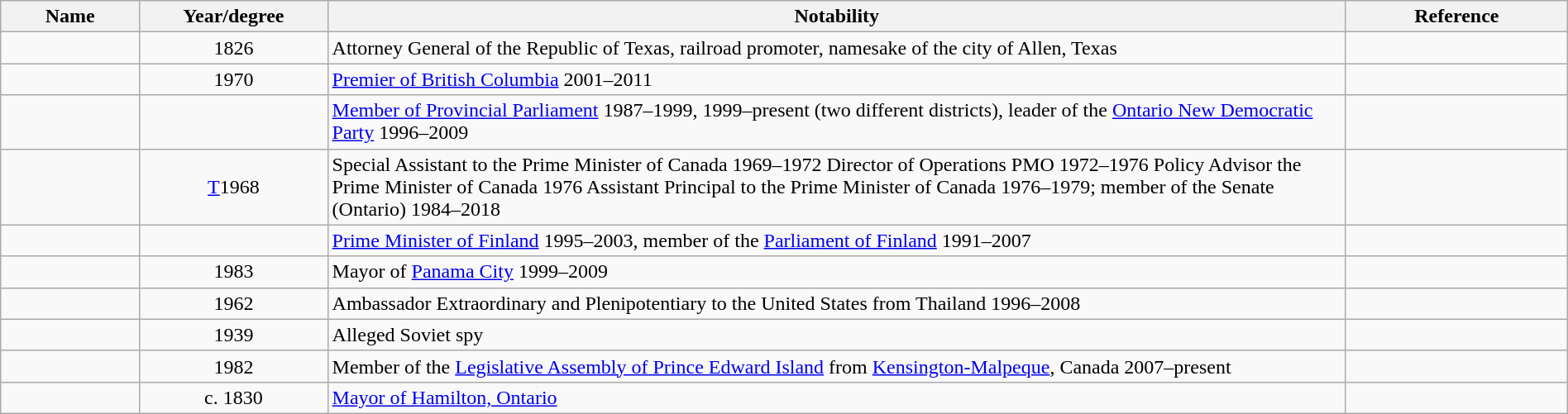<table class="wikitable sortable" style="width:100%">
<tr>
<th style="width:*;">Name</th>
<th style="width:12%;">Year/degree</th>
<th style="width:65%;" class="unsortable">Notability</th>
<th style="width:*;" class="unsortable">Reference</th>
</tr>
<tr>
<td></td>
<td style="text-align:center;">1826</td>
<td>Attorney General of the Republic of Texas, railroad promoter, namesake of the city of Allen, Texas</td>
<td style="text-align:center;"></td>
</tr>
<tr>
<td></td>
<td style="text-align:center;">1970</td>
<td><a href='#'>Premier of British Columbia</a> 2001–2011</td>
<td style="text-align:center;"></td>
</tr>
<tr>
<td></td>
<td style="text-align:center;"></td>
<td><a href='#'>Member of Provincial Parliament</a> 1987–1999, 1999–present (two different districts), leader of the <a href='#'>Ontario New Democratic Party</a> 1996–2009</td>
<td style="text-align:center;"></td>
</tr>
<tr>
<td></td>
<td style="text-align:center;"><a href='#'>T</a>1968</td>
<td>Special Assistant to the Prime Minister of Canada 1969–1972 Director of Operations PMO 1972–1976 Policy Advisor the Prime Minister of Canada 1976 Assistant Principal to the Prime Minister of Canada 1976–1979; member of the Senate (Ontario) 1984–2018</td>
<td></td>
</tr>
<tr>
<td></td>
<td style="text-align:center;"></td>
<td><a href='#'>Prime Minister of Finland</a> 1995–2003, member of the <a href='#'>Parliament of Finland</a> 1991–2007</td>
<td style="text-align:center;"></td>
</tr>
<tr>
<td></td>
<td style="text-align:center;">1983</td>
<td>Mayor of <a href='#'>Panama City</a> 1999–2009</td>
<td style="text-align:center;"></td>
</tr>
<tr>
<td></td>
<td style="text-align:center;">1962</td>
<td>Ambassador Extraordinary and Plenipotentiary to the United States from Thailand 1996–2008</td>
<td style="text-align:center;"></td>
</tr>
<tr>
<td></td>
<td style="text-align:center;">1939</td>
<td>Alleged Soviet spy</td>
<td style="text-align:center;"></td>
</tr>
<tr>
<td></td>
<td style="text-align:center;">1982</td>
<td>Member of the <a href='#'>Legislative Assembly of Prince Edward Island</a> from <a href='#'>Kensington-Malpeque</a>, Canada 2007–present</td>
<td style="text-align:center;"></td>
</tr>
<tr>
<td></td>
<td style="text-align:center;">c. 1830</td>
<td><a href='#'>Mayor of Hamilton, Ontario</a></td>
<td></td>
</tr>
</table>
